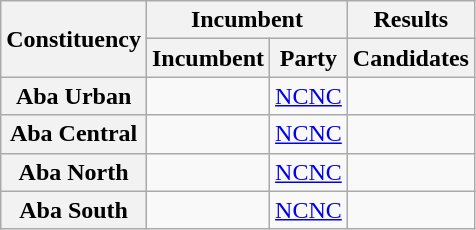<table class="wikitable sortable">
<tr>
<th rowspan="2">Constituency</th>
<th colspan="2">Incumbent</th>
<th>Results</th>
</tr>
<tr valign="bottom">
<th>Incumbent</th>
<th>Party</th>
<th>Candidates</th>
</tr>
<tr>
<th>Aba Urban</th>
<td></td>
<td><a href='#'>NCNC</a></td>
<td nowrap=""></td>
</tr>
<tr>
<th>Aba Central</th>
<td></td>
<td><a href='#'>NCNC</a></td>
<td nowrap=""></td>
</tr>
<tr>
<th>Aba North</th>
<td></td>
<td><a href='#'>NCNC</a></td>
<td nowrap=""></td>
</tr>
<tr>
<th>Aba South</th>
<td></td>
<td><a href='#'>NCNC</a></td>
<td nowrap=""></td>
</tr>
</table>
